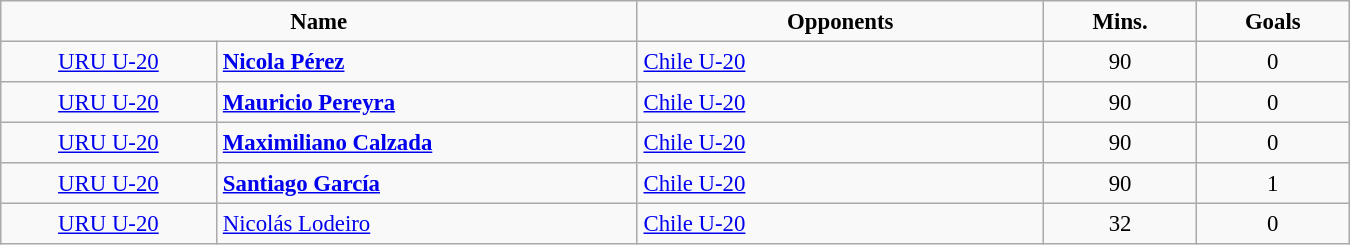<table class= width=90% border="2" cellpadding="4" cellspacing="0" style="text-align=center: 1em 1em 1em 0; background: #f9f9f9; border: 1px #aaa solid; border-collapse: collapse; font-size: 95%;">
<tr>
<th width=25% colspan=2>Name</th>
<th width=16%>Opponents</th>
<th width=6%>Mins.</th>
<th width=6%>Goals</th>
</tr>
<tr>
<td align=center> <a href='#'>URU U-20</a></td>
<td><strong><a href='#'>Nicola Pérez</a></strong></td>
<td> <a href='#'>Chile U-20</a></td>
<td align=center>90</td>
<td align=center>0</td>
</tr>
<tr>
<td align=center> <a href='#'>URU U-20</a></td>
<td><strong><a href='#'>Mauricio Pereyra</a></strong></td>
<td> <a href='#'>Chile U-20</a></td>
<td align=center>90</td>
<td align=center>0</td>
</tr>
<tr>
<td align=center> <a href='#'>URU U-20</a></td>
<td><strong><a href='#'>Maximiliano Calzada</a></strong></td>
<td> <a href='#'>Chile U-20</a></td>
<td align=center>90</td>
<td align=center>0</td>
</tr>
<tr>
<td align=center> <a href='#'>URU U-20</a></td>
<td><strong><a href='#'>Santiago García</a></strong></td>
<td> <a href='#'>Chile U-20</a></td>
<td align=center>90</td>
<td align=center>1</td>
</tr>
<tr>
<td align=center> <a href='#'>URU U-20</a></td>
<td><a href='#'>Nicolás Lodeiro</a></td>
<td> <a href='#'>Chile U-20</a></td>
<td align=center>32</td>
<td align=center>0</td>
</tr>
</table>
